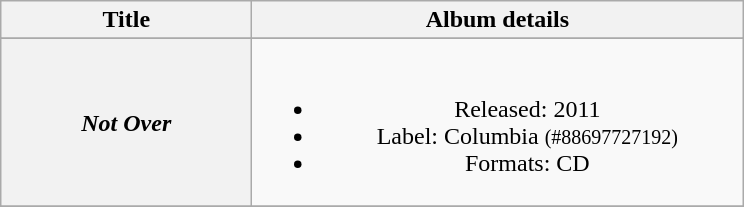<table class="wikitable plainrowheaders" style="text-align:center;">
<tr>
<th style="width:10em;">Title</th>
<th style="width:20em;">Album details</th>
</tr>
<tr>
</tr>
<tr>
<th scope="row"><em>Not Over</em></th>
<td><br><ul><li>Released: 2011</li><li>Label: Columbia <small>(#88697727192)</small></li><li>Formats: CD</li></ul></td>
</tr>
<tr>
</tr>
</table>
